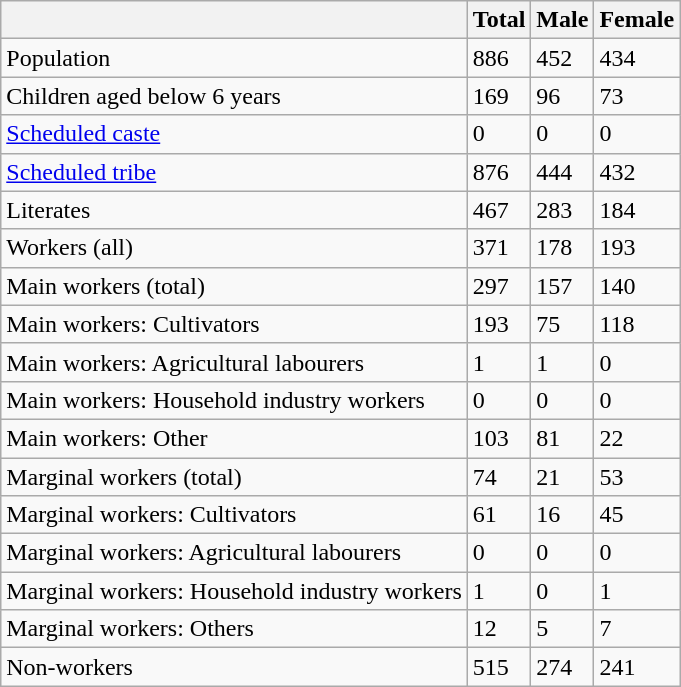<table class="wikitable sortable">
<tr>
<th></th>
<th>Total</th>
<th>Male</th>
<th>Female</th>
</tr>
<tr>
<td>Population</td>
<td>886</td>
<td>452</td>
<td>434</td>
</tr>
<tr>
<td>Children aged below 6 years</td>
<td>169</td>
<td>96</td>
<td>73</td>
</tr>
<tr>
<td><a href='#'>Scheduled caste</a></td>
<td>0</td>
<td>0</td>
<td>0</td>
</tr>
<tr>
<td><a href='#'>Scheduled tribe</a></td>
<td>876</td>
<td>444</td>
<td>432</td>
</tr>
<tr>
<td>Literates</td>
<td>467</td>
<td>283</td>
<td>184</td>
</tr>
<tr>
<td>Workers (all)</td>
<td>371</td>
<td>178</td>
<td>193</td>
</tr>
<tr>
<td>Main workers (total)</td>
<td>297</td>
<td>157</td>
<td>140</td>
</tr>
<tr>
<td>Main workers: Cultivators</td>
<td>193</td>
<td>75</td>
<td>118</td>
</tr>
<tr>
<td>Main workers: Agricultural labourers</td>
<td>1</td>
<td>1</td>
<td>0</td>
</tr>
<tr>
<td>Main workers: Household industry workers</td>
<td>0</td>
<td>0</td>
<td>0</td>
</tr>
<tr>
<td>Main workers: Other</td>
<td>103</td>
<td>81</td>
<td>22</td>
</tr>
<tr>
<td>Marginal workers (total)</td>
<td>74</td>
<td>21</td>
<td>53</td>
</tr>
<tr>
<td>Marginal workers: Cultivators</td>
<td>61</td>
<td>16</td>
<td>45</td>
</tr>
<tr>
<td>Marginal workers: Agricultural labourers</td>
<td>0</td>
<td>0</td>
<td>0</td>
</tr>
<tr>
<td>Marginal workers: Household industry workers</td>
<td>1</td>
<td>0</td>
<td>1</td>
</tr>
<tr>
<td>Marginal workers: Others</td>
<td>12</td>
<td>5</td>
<td>7</td>
</tr>
<tr>
<td>Non-workers</td>
<td>515</td>
<td>274</td>
<td>241</td>
</tr>
</table>
